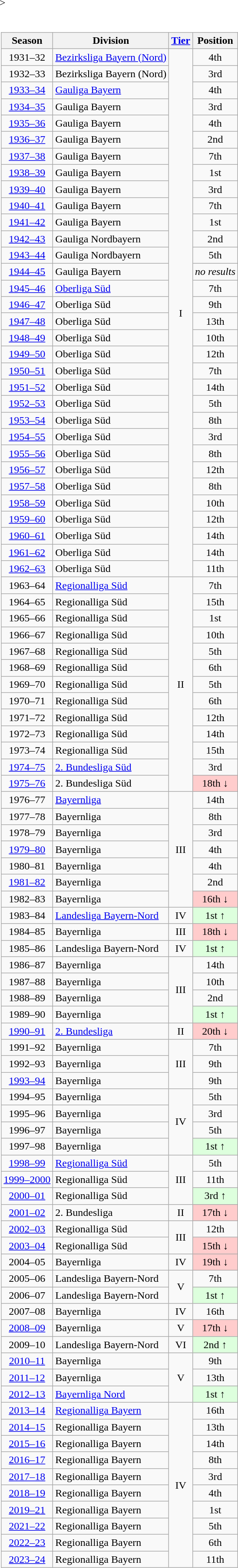<table border=0 cellpadding=0 cellspacing=2>>
<tr>
<td><br><table class="wikitable">
<tr>
<th>Season</th>
<th>Division</th>
<th><a href='#'>Tier</a></th>
<th>Position</th>
</tr>
<tr align="center">
<td>1931–32</td>
<td align="left"><a href='#'>Bezirksliga Bayern (Nord)</a></td>
<td rowspan=32>I</td>
<td>4th</td>
</tr>
<tr align="center">
<td>1932–33</td>
<td align="left">Bezirksliga Bayern (Nord)</td>
<td>3rd</td>
</tr>
<tr align="center">
<td><a href='#'>1933–34</a></td>
<td align="left"><a href='#'>Gauliga Bayern</a></td>
<td>4th</td>
</tr>
<tr align="center">
<td><a href='#'>1934–35</a></td>
<td align="left">Gauliga Bayern</td>
<td>3rd</td>
</tr>
<tr align="center">
<td><a href='#'>1935–36</a></td>
<td align="left">Gauliga Bayern</td>
<td>4th</td>
</tr>
<tr align="center">
<td><a href='#'>1936–37</a></td>
<td align="left">Gauliga Bayern</td>
<td>2nd</td>
</tr>
<tr align="center">
<td><a href='#'>1937–38</a></td>
<td align="left">Gauliga Bayern</td>
<td>7th</td>
</tr>
<tr align="center">
<td><a href='#'>1938–39</a></td>
<td align="left">Gauliga Bayern</td>
<td>1st</td>
</tr>
<tr align="center">
<td><a href='#'>1939–40</a></td>
<td align="left">Gauliga Bayern</td>
<td>3rd</td>
</tr>
<tr align="center">
<td><a href='#'>1940–41</a></td>
<td align="left">Gauliga Bayern</td>
<td>7th</td>
</tr>
<tr align="center">
<td><a href='#'>1941–42</a></td>
<td align="left">Gauliga Bayern</td>
<td>1st</td>
</tr>
<tr align="center">
<td><a href='#'>1942–43</a></td>
<td align="left">Gauliga Nordbayern</td>
<td>2nd</td>
</tr>
<tr align="center">
<td><a href='#'>1943–44</a></td>
<td align="left">Gauliga Nordbayern</td>
<td>5th</td>
</tr>
<tr align="center">
<td><a href='#'>1944–45</a></td>
<td align="left">Gauliga Bayern</td>
<td><em>no results</em></td>
</tr>
<tr align="center">
<td><a href='#'>1945–46</a></td>
<td align="left"><a href='#'>Oberliga Süd</a></td>
<td>7th</td>
</tr>
<tr align="center">
<td><a href='#'>1946–47</a></td>
<td align="left">Oberliga Süd</td>
<td>9th</td>
</tr>
<tr align="center">
<td><a href='#'>1947–48</a></td>
<td align="left">Oberliga Süd</td>
<td>13th</td>
</tr>
<tr align="center">
<td><a href='#'>1948–49</a></td>
<td align="left">Oberliga Süd</td>
<td>10th</td>
</tr>
<tr align="center">
<td><a href='#'>1949–50</a></td>
<td align="left">Oberliga Süd</td>
<td>12th</td>
</tr>
<tr align="center">
<td><a href='#'>1950–51</a></td>
<td align="left">Oberliga Süd</td>
<td>7th</td>
</tr>
<tr align="center">
<td><a href='#'>1951–52</a></td>
<td align="left">Oberliga Süd</td>
<td>14th</td>
</tr>
<tr align="center">
<td><a href='#'>1952–53</a></td>
<td align="left">Oberliga Süd</td>
<td>5th</td>
</tr>
<tr align="center">
<td><a href='#'>1953–54</a></td>
<td align="left">Oberliga Süd</td>
<td>8th</td>
</tr>
<tr align="center">
<td><a href='#'>1954–55</a></td>
<td align="left">Oberliga Süd</td>
<td>3rd</td>
</tr>
<tr align="center">
<td><a href='#'>1955–56</a></td>
<td align="left">Oberliga Süd</td>
<td>8th</td>
</tr>
<tr align="center">
<td><a href='#'>1956–57</a></td>
<td align="left">Oberliga Süd</td>
<td>12th</td>
</tr>
<tr align="center">
<td><a href='#'>1957–58</a></td>
<td align="left">Oberliga Süd</td>
<td>8th</td>
</tr>
<tr align="center">
<td><a href='#'>1958–59</a></td>
<td align="left">Oberliga Süd</td>
<td>10th</td>
</tr>
<tr align="center">
<td><a href='#'>1959–60</a></td>
<td align="left">Oberliga Süd</td>
<td>12th</td>
</tr>
<tr align="center">
<td><a href='#'>1960–61</a></td>
<td align="left">Oberliga Süd</td>
<td>14th</td>
</tr>
<tr align="center">
<td><a href='#'>1961–62</a></td>
<td align="left">Oberliga Süd</td>
<td>14th</td>
</tr>
<tr align="center">
<td><a href='#'>1962–63</a></td>
<td align="left">Oberliga Süd</td>
<td>11th</td>
</tr>
<tr align="center">
<td>1963–64</td>
<td align="left"><a href='#'>Regionalliga Süd</a></td>
<td rowspan=13>II</td>
<td>7th</td>
</tr>
<tr align="center">
<td>1964–65</td>
<td align="left">Regionalliga Süd</td>
<td>15th</td>
</tr>
<tr align="center">
<td>1965–66</td>
<td align="left">Regionalliga Süd</td>
<td>1st</td>
</tr>
<tr align="center">
<td>1966–67</td>
<td align="left">Regionalliga Süd</td>
<td>10th</td>
</tr>
<tr align="center">
<td>1967–68</td>
<td align="left">Regionalliga Süd</td>
<td>5th</td>
</tr>
<tr align="center">
<td>1968–69</td>
<td align="left">Regionalliga Süd</td>
<td>6th</td>
</tr>
<tr align="center">
<td>1969–70</td>
<td align="left">Regionalliga Süd</td>
<td>5th</td>
</tr>
<tr align="center">
<td>1970–71</td>
<td align="left">Regionalliga Süd</td>
<td>6th</td>
</tr>
<tr align="center">
<td>1971–72</td>
<td align="left">Regionalliga Süd</td>
<td>12th</td>
</tr>
<tr align="center">
<td>1972–73</td>
<td align="left">Regionalliga Süd</td>
<td>14th</td>
</tr>
<tr align="center">
<td>1973–74</td>
<td align="left">Regionalliga Süd</td>
<td>15th</td>
</tr>
<tr align="center">
<td><a href='#'>1974–75</a></td>
<td align="left"><a href='#'>2. Bundesliga Süd</a></td>
<td>3rd</td>
</tr>
<tr align="center">
<td><a href='#'>1975–76</a></td>
<td align="left">2. Bundesliga Süd</td>
<td style="background:#ffcccc">18th ↓</td>
</tr>
<tr align="center">
<td>1976–77</td>
<td align="left"><a href='#'>Bayernliga</a></td>
<td rowspan=7>III</td>
<td>14th</td>
</tr>
<tr align="center">
<td>1977–78</td>
<td align="left">Bayernliga</td>
<td>8th</td>
</tr>
<tr align="center">
<td>1978–79</td>
<td align="left">Bayernliga</td>
<td>3rd</td>
</tr>
<tr align="center">
<td><a href='#'>1979–80</a></td>
<td align="left">Bayernliga</td>
<td>4th</td>
</tr>
<tr align="center">
<td>1980–81</td>
<td align="left">Bayernliga</td>
<td>4th</td>
</tr>
<tr align="center">
<td><a href='#'>1981–82</a></td>
<td align="left">Bayernliga</td>
<td>2nd</td>
</tr>
<tr align="center">
<td>1982–83</td>
<td align="left">Bayernliga</td>
<td style="background:#ffcccc">16th ↓</td>
</tr>
<tr align="center">
<td>1983–84</td>
<td align="left"><a href='#'>Landesliga Bayern-Nord</a></td>
<td>IV</td>
<td style="background:#ddffdd">1st ↑</td>
</tr>
<tr align="center">
<td>1984–85</td>
<td align="left">Bayernliga</td>
<td>III</td>
<td style="background:#ffcccc">18th ↓</td>
</tr>
<tr align="center">
<td>1985–86</td>
<td align="left">Landesliga Bayern-Nord</td>
<td>IV</td>
<td style="background:#ddffdd">1st ↑</td>
</tr>
<tr align="center">
<td>1986–87</td>
<td align="left">Bayernliga</td>
<td rowspan=4>III</td>
<td>14th</td>
</tr>
<tr align="center">
<td>1987–88</td>
<td align="left">Bayernliga</td>
<td>10th</td>
</tr>
<tr align="center">
<td>1988–89</td>
<td align="left">Bayernliga</td>
<td>2nd</td>
</tr>
<tr align="center">
<td>1989–90</td>
<td align="left">Bayernliga</td>
<td style="background:#ddffdd">1st ↑</td>
</tr>
<tr align="center">
<td><a href='#'>1990–91</a></td>
<td align="left"><a href='#'>2. Bundesliga</a></td>
<td>II</td>
<td style="background:#ffcccc">20th ↓</td>
</tr>
<tr align="center">
<td>1991–92</td>
<td align="left">Bayernliga</td>
<td rowspan=3>III</td>
<td>7th</td>
</tr>
<tr align="center">
<td>1992–93</td>
<td align="left">Bayernliga</td>
<td>9th</td>
</tr>
<tr align="center">
<td><a href='#'>1993–94</a></td>
<td align="left">Bayernliga</td>
<td>9th</td>
</tr>
<tr align="center">
<td>1994–95</td>
<td align="left">Bayernliga</td>
<td rowspan=4>IV</td>
<td>5th</td>
</tr>
<tr align="center">
<td>1995–96</td>
<td align="left">Bayernliga</td>
<td>3rd</td>
</tr>
<tr align="center">
<td>1996–97</td>
<td align="left">Bayernliga</td>
<td>5th</td>
</tr>
<tr align="center">
<td>1997–98</td>
<td align="left">Bayernliga</td>
<td style="background:#ddffdd">1st ↑</td>
</tr>
<tr align="center">
<td><a href='#'>1998–99</a></td>
<td align="left"><a href='#'>Regionalliga Süd</a></td>
<td rowspan=3>III</td>
<td>5th</td>
</tr>
<tr align="center">
<td><a href='#'>1999–2000</a></td>
<td align="left">Regionalliga Süd</td>
<td>11th</td>
</tr>
<tr align="center">
<td><a href='#'>2000–01</a></td>
<td align="left">Regionalliga Süd</td>
<td style="background:#ddffdd">3rd ↑</td>
</tr>
<tr align="center">
<td><a href='#'>2001–02</a></td>
<td align="left">2. Bundesliga</td>
<td>II</td>
<td style="background:#ffcccc">17th ↓</td>
</tr>
<tr align="center">
<td><a href='#'>2002–03</a></td>
<td align="left">Regionalliga Süd</td>
<td rowspan=2>III</td>
<td>12th</td>
</tr>
<tr align="center">
<td><a href='#'>2003–04</a></td>
<td align="left">Regionalliga Süd</td>
<td style="background:#ffcccc">15th ↓</td>
</tr>
<tr align="center">
<td>2004–05</td>
<td align="left">Bayernliga</td>
<td>IV</td>
<td style="background:#ffcccc">19th ↓</td>
</tr>
<tr align="center">
<td>2005–06</td>
<td align="left">Landesliga Bayern-Nord</td>
<td rowspan=2>V</td>
<td>7th</td>
</tr>
<tr align="center">
<td>2006–07</td>
<td align="left">Landesliga Bayern-Nord</td>
<td style="background:#ddffdd">1st ↑</td>
</tr>
<tr align="center">
<td>2007–08</td>
<td align="left">Bayernliga</td>
<td>IV</td>
<td>16th</td>
</tr>
<tr align="center">
<td><a href='#'>2008–09</a></td>
<td align="left">Bayernliga</td>
<td>V</td>
<td style="background:#ffcccc">17th ↓</td>
</tr>
<tr align="center">
<td>2009–10</td>
<td align="left">Landesliga Bayern-Nord</td>
<td>VI</td>
<td style="background:#ddffdd">2nd ↑</td>
</tr>
<tr align="center">
<td><a href='#'>2010–11</a></td>
<td align="left">Bayernliga</td>
<td rowspan=3>V</td>
<td>9th</td>
</tr>
<tr align="center">
<td><a href='#'>2011–12</a></td>
<td align="left">Bayernliga</td>
<td>13th</td>
</tr>
<tr align="center">
<td><a href='#'>2012–13</a></td>
<td align="left"><a href='#'>Bayernliga Nord</a></td>
<td style="background:#ddffdd">1st ↑</td>
</tr>
<tr align="center">
<td><a href='#'>2013–14</a></td>
<td align="left"><a href='#'>Regionalliga Bayern</a></td>
<td rowspan=10>IV</td>
<td>16th</td>
</tr>
<tr align="center">
<td><a href='#'>2014–15</a></td>
<td align="left">Regionalliga Bayern</td>
<td>13th</td>
</tr>
<tr align="center">
<td><a href='#'>2015–16</a></td>
<td align="left">Regionalliga Bayern</td>
<td>14th</td>
</tr>
<tr align="center">
<td><a href='#'>2016–17</a></td>
<td align="left">Regionalliga Bayern</td>
<td>8th</td>
</tr>
<tr align="center">
<td><a href='#'>2017–18</a></td>
<td align="left">Regionalliga Bayern</td>
<td>3rd</td>
</tr>
<tr align="center">
<td><a href='#'>2018–19</a></td>
<td align="left">Regionalliga Bayern</td>
<td>4th</td>
</tr>
<tr align="center">
<td><a href='#'>2019–21</a></td>
<td align="left">Regionalliga Bayern</td>
<td>1st</td>
</tr>
<tr align="center">
<td><a href='#'>2021–22</a></td>
<td align="left">Regionalliga Bayern</td>
<td>5th</td>
</tr>
<tr align="center">
<td><a href='#'>2022–23</a></td>
<td align="left">Regionalliga Bayern</td>
<td>6th</td>
</tr>
<tr align="center">
<td><a href='#'>2023–24</a></td>
<td align="left">Regionalliga Bayern</td>
<td>11th</td>
</tr>
</table>
</td>
</tr>
</table>
